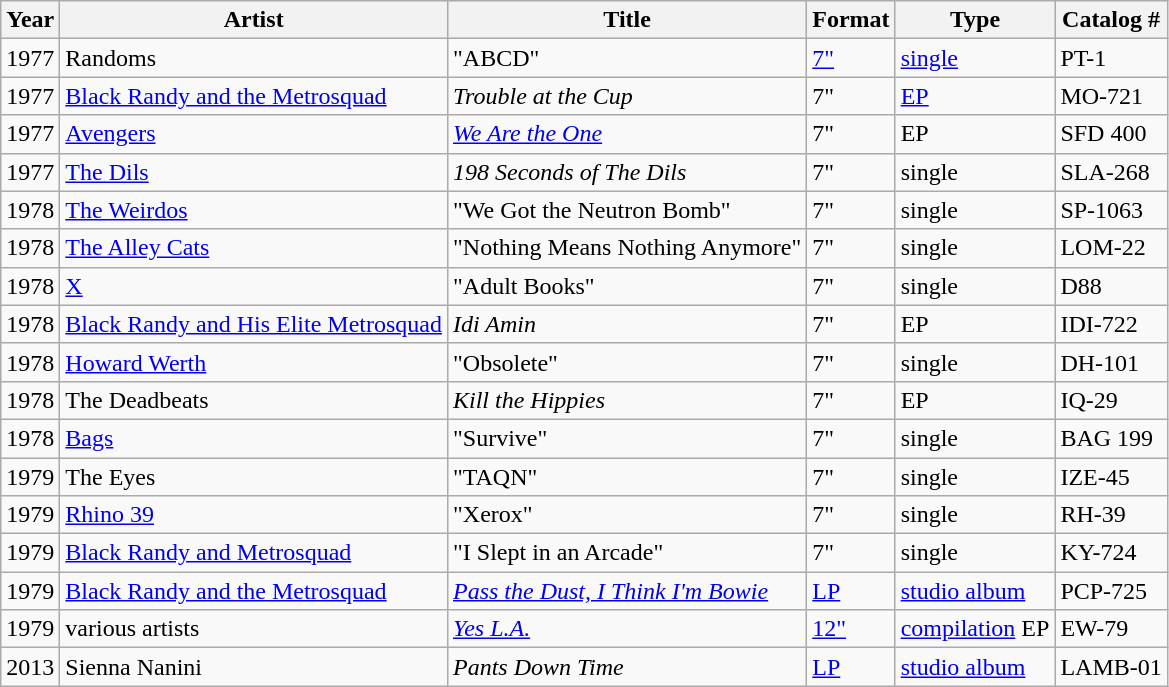<table class="wikitable sortable">
<tr>
<th>Year</th>
<th>Artist</th>
<th>Title</th>
<th>Format</th>
<th>Type</th>
<th>Catalog #</th>
</tr>
<tr>
<td>1977</td>
<td>Randoms</td>
<td>"ABCD"</td>
<td><a href='#'>7"</a></td>
<td><a href='#'>single</a></td>
<td>PT-1</td>
</tr>
<tr>
<td>1977</td>
<td><a href='#'>Black Randy and the Metrosquad</a></td>
<td><em>Trouble at the Cup</em></td>
<td>7"</td>
<td><a href='#'>EP</a></td>
<td>MO-721</td>
</tr>
<tr>
<td>1977</td>
<td><a href='#'>Avengers</a></td>
<td><em><a href='#'>We Are the One</a></em></td>
<td>7"</td>
<td>EP</td>
<td>SFD 400</td>
</tr>
<tr>
<td>1977</td>
<td><a href='#'>The Dils</a></td>
<td><em>198 Seconds of The Dils</em></td>
<td>7"</td>
<td>single</td>
<td>SLA-268</td>
</tr>
<tr>
<td>1978</td>
<td><a href='#'>The Weirdos</a></td>
<td>"We Got the Neutron Bomb"</td>
<td>7"</td>
<td>single</td>
<td>SP-1063</td>
</tr>
<tr>
<td>1978</td>
<td><a href='#'>The Alley Cats</a></td>
<td>"Nothing Means Nothing Anymore"</td>
<td>7"</td>
<td>single</td>
<td>LOM-22</td>
</tr>
<tr>
<td>1978</td>
<td><a href='#'>X</a></td>
<td>"Adult Books"</td>
<td>7"</td>
<td>single</td>
<td>D88</td>
</tr>
<tr>
<td>1978</td>
<td><a href='#'>Black Randy and His Elite Metrosquad</a></td>
<td><em>Idi Amin</em></td>
<td>7"</td>
<td>EP</td>
<td>IDI-722</td>
</tr>
<tr>
<td>1978</td>
<td><a href='#'>Howard Werth</a></td>
<td>"Obsolete"</td>
<td>7"</td>
<td>single</td>
<td>DH-101</td>
</tr>
<tr>
<td>1978</td>
<td>The Deadbeats</td>
<td><em>Kill the Hippies</em></td>
<td>7"</td>
<td>EP</td>
<td>IQ-29</td>
</tr>
<tr>
<td>1978</td>
<td><a href='#'>Bags</a></td>
<td>"Survive"</td>
<td>7"</td>
<td>single</td>
<td>BAG 199</td>
</tr>
<tr>
<td>1979</td>
<td>The Eyes</td>
<td>"TAQN"</td>
<td>7"</td>
<td>single</td>
<td>IZE-45</td>
</tr>
<tr>
<td>1979</td>
<td><a href='#'>Rhino 39</a></td>
<td>"Xerox"</td>
<td>7"</td>
<td>single</td>
<td>RH-39</td>
</tr>
<tr>
<td>1979</td>
<td><a href='#'>Black Randy and Metrosquad</a></td>
<td>"I Slept in an Arcade"</td>
<td>7"</td>
<td>single</td>
<td>KY-724</td>
</tr>
<tr>
<td>1979</td>
<td><a href='#'>Black Randy and the Metrosquad</a></td>
<td><em><a href='#'>Pass the Dust, I Think I'm Bowie</a></em></td>
<td><a href='#'>LP</a></td>
<td><a href='#'>studio album</a></td>
<td>PCP-725</td>
</tr>
<tr>
<td>1979</td>
<td>various artists</td>
<td><em><a href='#'>Yes L.A.</a></em></td>
<td><a href='#'>12"</a></td>
<td><a href='#'>compilation</a> EP</td>
<td>EW-79</td>
</tr>
<tr>
<td>2013</td>
<td>Sienna Nanini</td>
<td><em>Pants Down Time</em></td>
<td><a href='#'>LP</a></td>
<td><a href='#'>studio album</a></td>
<td>LAMB-01</td>
</tr>
</table>
